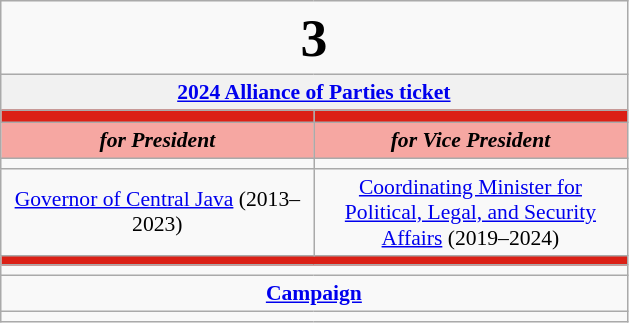<table class="wikitable" style="font-size:90%; text-align:center;">
<tr>
<td colspan=2><big><big><big><big><big><strong>3</strong></big></big></big></big></big></td>
</tr>
<tr>
<td colspan="2" style="background:#f1f1f1;"><strong><a href='#'>2024 Alliance of Parties ticket</a></strong></td>
</tr>
<tr>
<th style="width:3em; font-size:135%; background:#DB2016; width:200px;"><a href='#'></a></th>
<th style="width:3em; font-size:135%; background:#DB2016; width:200px;"><a href='#'></a></th>
</tr>
<tr style="color:#000; font-size:100%; background:#F6A7A2;">
<td style="width:3em; width:200px;"><strong><em>for President</em></strong></td>
<td style="width:3em; width:200px;"><strong><em>for Vice President</em></strong></td>
</tr>
<tr>
<td></td>
<td></td>
</tr>
<tr>
<td><a href='#'>Governor of Central Java</a> (2013–2023)</td>
<td><a href='#'>Coordinating Minister for Political, Legal, and Security Affairs</a> (2019–2024)</td>
</tr>
<tr>
<td colspan=2 bgcolor="#DB2016"></td>
</tr>
<tr>
<td colspan=2><strong></strong></td>
</tr>
<tr>
<td colspan=2><strong><a href='#'>Campaign</a></strong></td>
</tr>
<tr>
<td colspan=2></td>
</tr>
</table>
